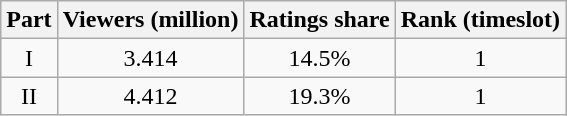<table class="wikitable">
<tr>
<th>Part</th>
<th>Viewers (million)</th>
<th>Ratings share</th>
<th>Rank (timeslot)</th>
</tr>
<tr>
<td style="text-align:center">I</td>
<td style="text-align:center">3.414</td>
<td style="text-align:center">14.5%</td>
<td style="text-align:center">1</td>
</tr>
<tr>
<td style="text-align:center">II</td>
<td style="text-align:center">4.412</td>
<td style="text-align:center">19.3%</td>
<td style="text-align:center">1</td>
</tr>
</table>
